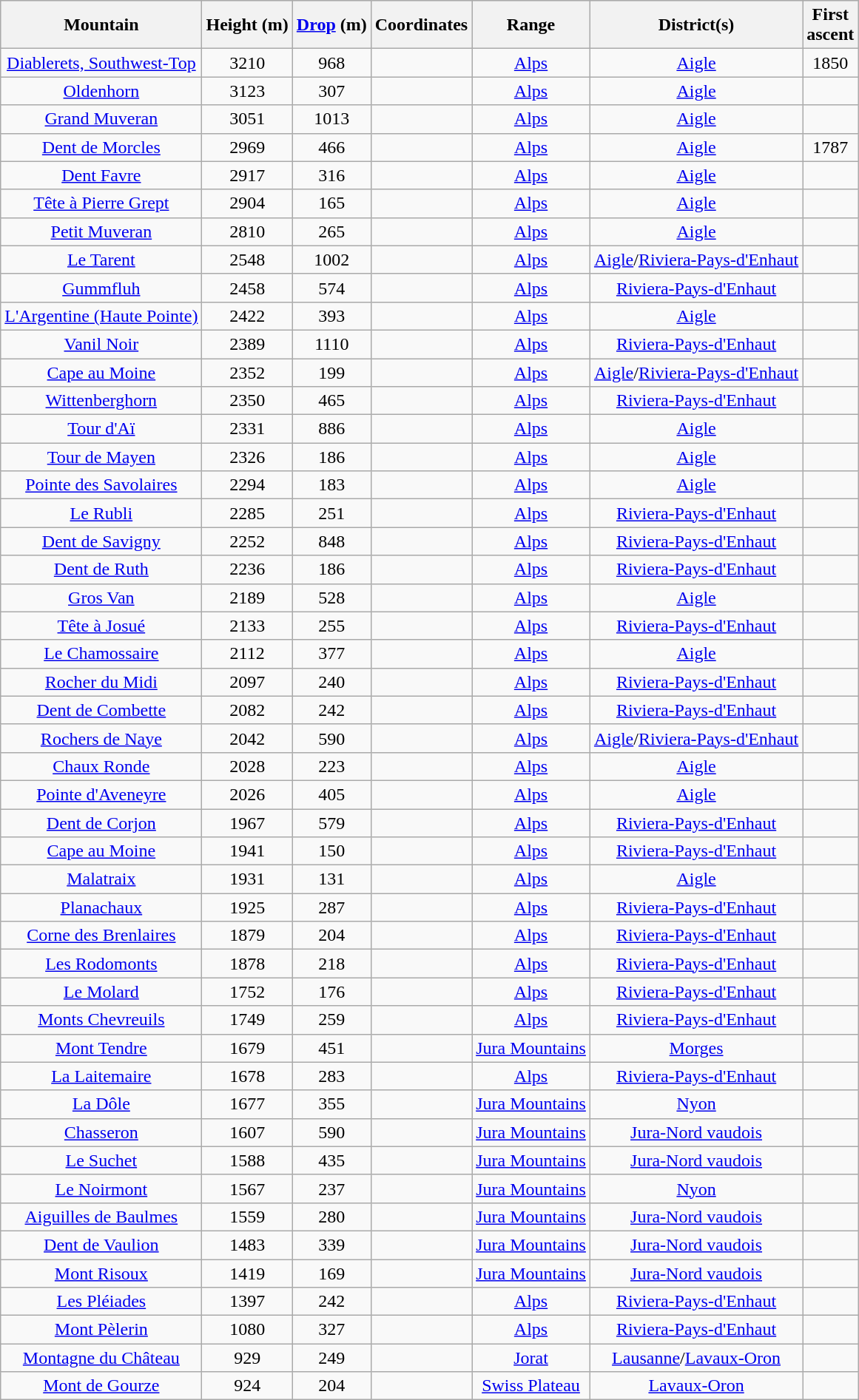<table class="wikitable sortable" style="text-align: center; background-color:#F9F9F9; font-size: 100%;">
<tr bgcolor="#dddddd">
<th>Mountain</th>
<th>Height (m) </th>
<th><a href='#'>Drop</a> (m)</th>
<th>Coordinates</th>
<th>Range</th>
<th>District(s)</th>
<th>First<br>ascent</th>
</tr>
<tr>
<td><a href='#'>Diablerets, Southwest-Top</a></td>
<td>3210</td>
<td>968</td>
<td></td>
<td><a href='#'>Alps</a></td>
<td><a href='#'>Aigle</a></td>
<td>1850</td>
</tr>
<tr>
<td><a href='#'>Oldenhorn</a></td>
<td>3123</td>
<td>307</td>
<td></td>
<td><a href='#'>Alps</a></td>
<td><a href='#'>Aigle</a></td>
<td></td>
</tr>
<tr>
<td><a href='#'>Grand Muveran</a></td>
<td>3051</td>
<td>1013</td>
<td></td>
<td><a href='#'>Alps</a></td>
<td><a href='#'>Aigle</a></td>
<td></td>
</tr>
<tr>
<td><a href='#'>Dent de Morcles</a></td>
<td>2969</td>
<td>466</td>
<td></td>
<td><a href='#'>Alps</a></td>
<td><a href='#'>Aigle</a></td>
<td>1787</td>
</tr>
<tr>
<td><a href='#'>Dent Favre</a></td>
<td>2917</td>
<td>316</td>
<td></td>
<td><a href='#'>Alps</a></td>
<td><a href='#'>Aigle</a></td>
<td></td>
</tr>
<tr>
<td><a href='#'>Tête à Pierre Grept</a></td>
<td>2904</td>
<td>165</td>
<td></td>
<td><a href='#'>Alps</a></td>
<td><a href='#'>Aigle</a></td>
<td></td>
</tr>
<tr>
<td><a href='#'>Petit Muveran</a></td>
<td>2810</td>
<td>265</td>
<td></td>
<td><a href='#'>Alps</a></td>
<td><a href='#'>Aigle</a></td>
<td></td>
</tr>
<tr>
<td><a href='#'>Le Tarent</a></td>
<td>2548</td>
<td>1002</td>
<td></td>
<td><a href='#'>Alps</a></td>
<td><a href='#'>Aigle</a>/<a href='#'>Riviera-Pays-d'Enhaut</a></td>
<td></td>
</tr>
<tr>
<td><a href='#'>Gummfluh</a></td>
<td>2458</td>
<td>574</td>
<td></td>
<td><a href='#'>Alps</a></td>
<td><a href='#'>Riviera-Pays-d'Enhaut</a></td>
<td></td>
</tr>
<tr>
<td><a href='#'>L'Argentine (Haute Pointe)</a></td>
<td>2422</td>
<td>393</td>
<td></td>
<td><a href='#'>Alps</a></td>
<td><a href='#'>Aigle</a></td>
<td></td>
</tr>
<tr>
<td><a href='#'>Vanil Noir</a></td>
<td>2389</td>
<td>1110</td>
<td></td>
<td><a href='#'>Alps</a></td>
<td><a href='#'>Riviera-Pays-d'Enhaut</a></td>
<td></td>
</tr>
<tr>
<td><a href='#'>Cape au Moine</a></td>
<td>2352</td>
<td>199</td>
<td></td>
<td><a href='#'>Alps</a></td>
<td><a href='#'>Aigle</a>/<a href='#'>Riviera-Pays-d'Enhaut</a></td>
<td></td>
</tr>
<tr>
<td><a href='#'>Wittenberghorn</a></td>
<td>2350</td>
<td>465</td>
<td></td>
<td><a href='#'>Alps</a></td>
<td><a href='#'>Riviera-Pays-d'Enhaut</a></td>
<td></td>
</tr>
<tr>
<td><a href='#'>Tour d'Aï</a></td>
<td>2331</td>
<td>886</td>
<td></td>
<td><a href='#'>Alps</a></td>
<td><a href='#'>Aigle</a></td>
<td></td>
</tr>
<tr>
<td><a href='#'>Tour de Mayen</a></td>
<td>2326</td>
<td>186</td>
<td></td>
<td><a href='#'>Alps</a></td>
<td><a href='#'>Aigle</a></td>
<td></td>
</tr>
<tr>
<td><a href='#'>Pointe des Savolaires</a></td>
<td>2294</td>
<td>183</td>
<td></td>
<td><a href='#'>Alps</a></td>
<td><a href='#'>Aigle</a></td>
<td></td>
</tr>
<tr>
<td><a href='#'>Le Rubli</a></td>
<td>2285</td>
<td>251</td>
<td></td>
<td><a href='#'>Alps</a></td>
<td><a href='#'>Riviera-Pays-d'Enhaut</a></td>
<td></td>
</tr>
<tr>
<td><a href='#'>Dent de Savigny</a></td>
<td>2252</td>
<td>848</td>
<td></td>
<td><a href='#'>Alps</a></td>
<td><a href='#'>Riviera-Pays-d'Enhaut</a></td>
<td></td>
</tr>
<tr>
<td><a href='#'>Dent de Ruth</a></td>
<td>2236</td>
<td>186</td>
<td></td>
<td><a href='#'>Alps</a></td>
<td><a href='#'>Riviera-Pays-d'Enhaut</a></td>
<td></td>
</tr>
<tr>
<td><a href='#'>Gros Van</a></td>
<td>2189</td>
<td>528</td>
<td></td>
<td><a href='#'>Alps</a></td>
<td><a href='#'>Aigle</a></td>
<td></td>
</tr>
<tr>
<td><a href='#'>Tête à Josué</a></td>
<td>2133</td>
<td>255</td>
<td></td>
<td><a href='#'>Alps</a></td>
<td><a href='#'>Riviera-Pays-d'Enhaut</a></td>
<td></td>
</tr>
<tr>
<td><a href='#'>Le Chamossaire</a></td>
<td>2112</td>
<td>377</td>
<td></td>
<td><a href='#'>Alps</a></td>
<td><a href='#'>Aigle</a></td>
<td></td>
</tr>
<tr>
<td><a href='#'>Rocher du Midi</a></td>
<td>2097</td>
<td>240</td>
<td></td>
<td><a href='#'>Alps</a></td>
<td><a href='#'>Riviera-Pays-d'Enhaut</a></td>
<td></td>
</tr>
<tr>
<td><a href='#'>Dent de Combette</a></td>
<td>2082</td>
<td>242</td>
<td></td>
<td><a href='#'>Alps</a></td>
<td><a href='#'>Riviera-Pays-d'Enhaut</a></td>
<td></td>
</tr>
<tr>
<td><a href='#'>Rochers de Naye</a></td>
<td>2042</td>
<td>590</td>
<td></td>
<td><a href='#'>Alps</a></td>
<td><a href='#'>Aigle</a>/<a href='#'>Riviera-Pays-d'Enhaut</a></td>
<td></td>
</tr>
<tr>
<td><a href='#'>Chaux Ronde</a></td>
<td>2028</td>
<td>223</td>
<td></td>
<td><a href='#'>Alps</a></td>
<td><a href='#'>Aigle</a></td>
<td></td>
</tr>
<tr>
<td><a href='#'>Pointe d'Aveneyre</a></td>
<td>2026</td>
<td>405</td>
<td></td>
<td><a href='#'>Alps</a></td>
<td><a href='#'>Aigle</a></td>
<td></td>
</tr>
<tr>
<td><a href='#'>Dent de Corjon</a></td>
<td>1967</td>
<td>579</td>
<td></td>
<td><a href='#'>Alps</a></td>
<td><a href='#'>Riviera-Pays-d'Enhaut</a></td>
<td></td>
</tr>
<tr>
<td><a href='#'>Cape au Moine</a></td>
<td>1941</td>
<td>150</td>
<td></td>
<td><a href='#'>Alps</a></td>
<td><a href='#'>Riviera-Pays-d'Enhaut</a></td>
<td></td>
</tr>
<tr>
<td><a href='#'>Malatraix</a></td>
<td>1931</td>
<td>131</td>
<td></td>
<td><a href='#'>Alps</a></td>
<td><a href='#'>Aigle</a></td>
<td></td>
</tr>
<tr>
<td><a href='#'>Planachaux</a></td>
<td>1925</td>
<td>287</td>
<td></td>
<td><a href='#'>Alps</a></td>
<td><a href='#'>Riviera-Pays-d'Enhaut</a></td>
<td></td>
</tr>
<tr>
<td><a href='#'>Corne des Brenlaires</a></td>
<td>1879</td>
<td>204</td>
<td></td>
<td><a href='#'>Alps</a></td>
<td><a href='#'>Riviera-Pays-d'Enhaut</a></td>
<td></td>
</tr>
<tr>
<td><a href='#'>Les Rodomonts</a></td>
<td>1878</td>
<td>218</td>
<td></td>
<td><a href='#'>Alps</a></td>
<td><a href='#'>Riviera-Pays-d'Enhaut</a></td>
<td></td>
</tr>
<tr>
<td><a href='#'>Le Molard</a></td>
<td>1752</td>
<td>176</td>
<td></td>
<td><a href='#'>Alps</a></td>
<td><a href='#'>Riviera-Pays-d'Enhaut</a></td>
<td></td>
</tr>
<tr>
<td><a href='#'>Monts Chevreuils</a></td>
<td>1749</td>
<td>259</td>
<td></td>
<td><a href='#'>Alps</a></td>
<td><a href='#'>Riviera-Pays-d'Enhaut</a></td>
<td></td>
</tr>
<tr>
<td><a href='#'>Mont Tendre</a></td>
<td>1679</td>
<td>451</td>
<td></td>
<td><a href='#'>Jura Mountains</a></td>
<td><a href='#'>Morges</a></td>
<td></td>
</tr>
<tr>
<td><a href='#'>La Laitemaire</a></td>
<td>1678</td>
<td>283</td>
<td></td>
<td><a href='#'>Alps</a></td>
<td><a href='#'>Riviera-Pays-d'Enhaut</a></td>
<td></td>
</tr>
<tr>
<td><a href='#'>La Dôle</a></td>
<td>1677</td>
<td>355</td>
<td></td>
<td><a href='#'>Jura Mountains</a></td>
<td><a href='#'>Nyon</a></td>
<td></td>
</tr>
<tr>
<td><a href='#'>Chasseron</a></td>
<td>1607</td>
<td>590</td>
<td></td>
<td><a href='#'>Jura Mountains</a></td>
<td><a href='#'>Jura-Nord vaudois</a></td>
<td></td>
</tr>
<tr>
<td><a href='#'>Le Suchet</a></td>
<td>1588</td>
<td>435</td>
<td></td>
<td><a href='#'>Jura Mountains</a></td>
<td><a href='#'>Jura-Nord vaudois</a></td>
<td></td>
</tr>
<tr>
<td><a href='#'>Le Noirmont</a></td>
<td>1567</td>
<td>237</td>
<td></td>
<td><a href='#'>Jura Mountains</a></td>
<td><a href='#'>Nyon</a></td>
<td></td>
</tr>
<tr>
<td><a href='#'>Aiguilles de Baulmes</a></td>
<td>1559</td>
<td>280</td>
<td></td>
<td><a href='#'>Jura Mountains</a></td>
<td><a href='#'>Jura-Nord vaudois</a></td>
<td></td>
</tr>
<tr>
<td><a href='#'>Dent de Vaulion</a></td>
<td>1483</td>
<td>339</td>
<td></td>
<td><a href='#'>Jura Mountains</a></td>
<td><a href='#'>Jura-Nord vaudois</a></td>
<td></td>
</tr>
<tr>
<td><a href='#'>Mont Risoux</a></td>
<td>1419</td>
<td>169</td>
<td></td>
<td><a href='#'>Jura Mountains</a></td>
<td><a href='#'>Jura-Nord vaudois</a></td>
<td></td>
</tr>
<tr>
<td><a href='#'>Les Pléiades</a></td>
<td>1397</td>
<td>242</td>
<td></td>
<td><a href='#'>Alps</a></td>
<td><a href='#'>Riviera-Pays-d'Enhaut</a></td>
<td></td>
</tr>
<tr>
<td><a href='#'>Mont Pèlerin</a></td>
<td>1080</td>
<td>327</td>
<td></td>
<td><a href='#'>Alps</a></td>
<td><a href='#'>Riviera-Pays-d'Enhaut</a></td>
<td></td>
</tr>
<tr>
<td><a href='#'>Montagne du Château</a></td>
<td>929</td>
<td>249</td>
<td></td>
<td><a href='#'>Jorat</a></td>
<td><a href='#'>Lausanne</a>/<a href='#'>Lavaux-Oron</a></td>
<td></td>
</tr>
<tr>
<td><a href='#'>Mont de Gourze</a></td>
<td>924</td>
<td>204</td>
<td></td>
<td><a href='#'>Swiss Plateau</a></td>
<td><a href='#'>Lavaux-Oron</a></td>
<td></td>
</tr>
</table>
